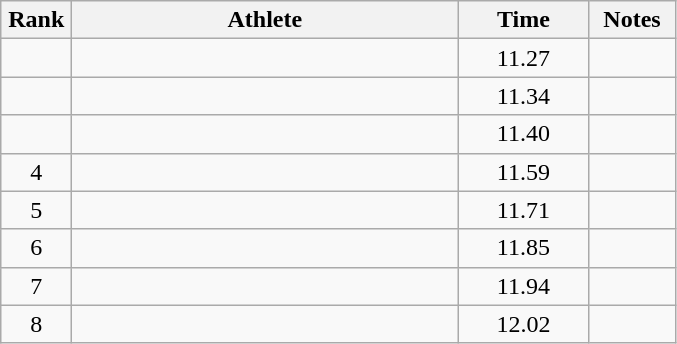<table class="wikitable" style="text-align:center">
<tr>
<th width=40>Rank</th>
<th width=250>Athlete</th>
<th width=80>Time</th>
<th width=50>Notes</th>
</tr>
<tr>
<td></td>
<td align=left></td>
<td>11.27</td>
<td></td>
</tr>
<tr>
<td></td>
<td align=left></td>
<td>11.34</td>
<td></td>
</tr>
<tr>
<td></td>
<td align=left></td>
<td>11.40</td>
<td></td>
</tr>
<tr>
<td>4</td>
<td align=left></td>
<td>11.59</td>
<td></td>
</tr>
<tr>
<td>5</td>
<td align=left></td>
<td>11.71</td>
<td></td>
</tr>
<tr>
<td>6</td>
<td align=left></td>
<td>11.85</td>
<td></td>
</tr>
<tr>
<td>7</td>
<td align=left></td>
<td>11.94</td>
<td></td>
</tr>
<tr>
<td>8</td>
<td align=left></td>
<td>12.02</td>
<td></td>
</tr>
</table>
